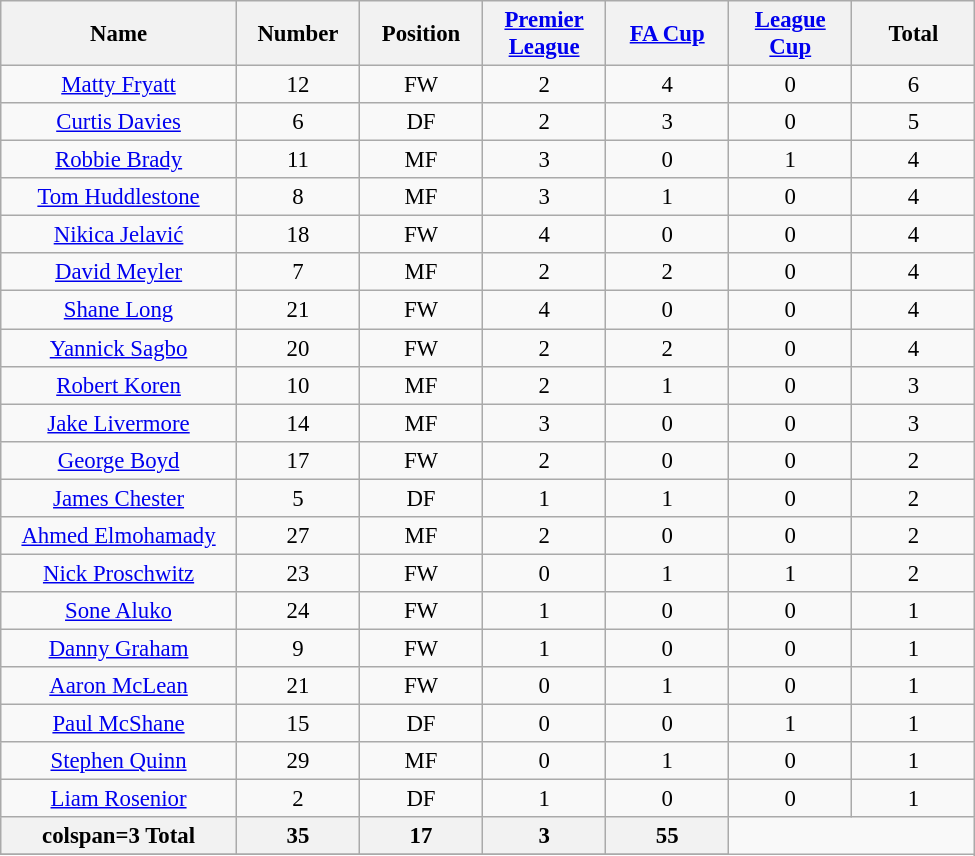<table class="wikitable sortable" style="text-align:center; font-size:95%">
<tr>
<th width=150px>Name</th>
<th width=75px>Number</th>
<th width=75px>Position</th>
<th width=75px><a href='#'>Premier League</a></th>
<th width=75px><a href='#'>FA Cup</a></th>
<th width=75px><a href='#'>League<br>Cup</a></th>
<th width=75px>Total</th>
</tr>
<tr>
<td><a href='#'>Matty Fryatt</a></td>
<td>12</td>
<td>FW</td>
<td>2</td>
<td>4</td>
<td>0</td>
<td>6</td>
</tr>
<tr>
<td><a href='#'>Curtis Davies</a></td>
<td>6</td>
<td>DF</td>
<td>2</td>
<td>3</td>
<td>0</td>
<td>5</td>
</tr>
<tr>
<td><a href='#'>Robbie Brady</a></td>
<td>11</td>
<td>MF</td>
<td>3</td>
<td>0</td>
<td>1</td>
<td>4</td>
</tr>
<tr>
<td><a href='#'>Tom Huddlestone</a></td>
<td>8</td>
<td>MF</td>
<td>3</td>
<td>1</td>
<td>0</td>
<td>4</td>
</tr>
<tr>
<td><a href='#'>Nikica Jelavić</a></td>
<td>18</td>
<td>FW</td>
<td>4</td>
<td>0</td>
<td>0</td>
<td>4</td>
</tr>
<tr>
<td><a href='#'>David Meyler</a></td>
<td>7</td>
<td>MF</td>
<td>2</td>
<td>2</td>
<td>0</td>
<td>4</td>
</tr>
<tr>
<td><a href='#'>Shane Long</a></td>
<td>21</td>
<td>FW</td>
<td>4</td>
<td>0</td>
<td>0</td>
<td>4</td>
</tr>
<tr>
<td><a href='#'>Yannick Sagbo</a></td>
<td>20</td>
<td>FW</td>
<td>2</td>
<td>2</td>
<td>0</td>
<td>4</td>
</tr>
<tr>
<td><a href='#'>Robert Koren</a></td>
<td>10</td>
<td>MF</td>
<td>2</td>
<td>1</td>
<td>0</td>
<td>3</td>
</tr>
<tr>
<td><a href='#'>Jake Livermore</a></td>
<td>14</td>
<td>MF</td>
<td>3</td>
<td>0</td>
<td>0</td>
<td>3</td>
</tr>
<tr>
<td><a href='#'>George Boyd</a></td>
<td>17</td>
<td>FW</td>
<td>2</td>
<td>0</td>
<td>0</td>
<td>2</td>
</tr>
<tr>
<td><a href='#'>James Chester</a></td>
<td>5</td>
<td>DF</td>
<td>1</td>
<td>1</td>
<td>0</td>
<td>2</td>
</tr>
<tr>
<td><a href='#'>Ahmed Elmohamady</a></td>
<td>27</td>
<td>MF</td>
<td>2</td>
<td>0</td>
<td>0</td>
<td>2</td>
</tr>
<tr>
<td><a href='#'>Nick Proschwitz</a></td>
<td>23</td>
<td>FW</td>
<td>0</td>
<td>1</td>
<td>1</td>
<td>2</td>
</tr>
<tr>
<td><a href='#'>Sone Aluko</a></td>
<td>24</td>
<td>FW</td>
<td>1</td>
<td>0</td>
<td>0</td>
<td>1</td>
</tr>
<tr>
<td><a href='#'>Danny Graham</a></td>
<td>9</td>
<td>FW</td>
<td>1</td>
<td>0</td>
<td>0</td>
<td>1</td>
</tr>
<tr>
<td><a href='#'>Aaron McLean</a></td>
<td>21</td>
<td>FW</td>
<td>0</td>
<td>1</td>
<td>0</td>
<td>1</td>
</tr>
<tr>
<td><a href='#'>Paul McShane</a></td>
<td>15</td>
<td>DF</td>
<td>0</td>
<td>0</td>
<td>1</td>
<td>1</td>
</tr>
<tr>
<td><a href='#'>Stephen Quinn</a></td>
<td>29</td>
<td>MF</td>
<td>0</td>
<td>1</td>
<td>0</td>
<td>1</td>
</tr>
<tr>
<td><a href='#'>Liam Rosenior</a></td>
<td>2</td>
<td>DF</td>
<td>1</td>
<td>0</td>
<td>0</td>
<td>1</td>
</tr>
<tr class="unsortable">
<th>colspan=3 Total</th>
<th>35</th>
<th>17</th>
<th>3</th>
<th>55</th>
</tr>
<tr>
</tr>
</table>
